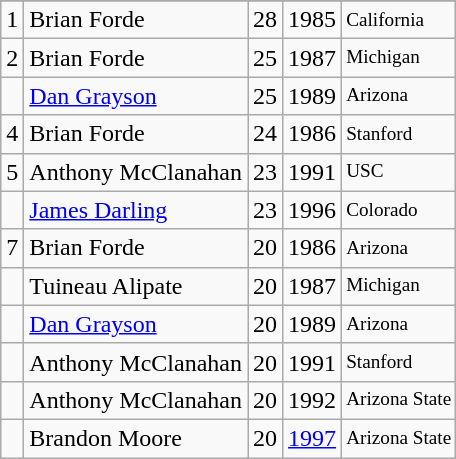<table class="wikitable">
<tr>
</tr>
<tr>
<td>1</td>
<td>Brian Forde</td>
<td>28</td>
<td>1985</td>
<td style="font-size:80%;">California</td>
</tr>
<tr>
<td>2</td>
<td>Brian Forde</td>
<td>25</td>
<td>1987</td>
<td style="font-size:80%;">Michigan</td>
</tr>
<tr>
<td></td>
<td><a href='#'>Dan Grayson</a></td>
<td>25</td>
<td>1989</td>
<td style="font-size:80%;">Arizona</td>
</tr>
<tr>
<td>4</td>
<td>Brian Forde</td>
<td>24</td>
<td>1986</td>
<td style="font-size:80%;">Stanford</td>
</tr>
<tr>
<td>5</td>
<td>Anthony McClanahan</td>
<td>23</td>
<td>1991</td>
<td style="font-size:80%;">USC</td>
</tr>
<tr>
<td></td>
<td><a href='#'>James Darling</a></td>
<td>23</td>
<td>1996</td>
<td style="font-size:80%;">Colorado</td>
</tr>
<tr>
<td>7</td>
<td>Brian Forde</td>
<td>20</td>
<td>1986</td>
<td style="font-size:80%;">Arizona</td>
</tr>
<tr>
<td></td>
<td>Tuineau Alipate</td>
<td>20</td>
<td>1987</td>
<td style="font-size:80%;">Michigan</td>
</tr>
<tr>
<td></td>
<td><a href='#'>Dan Grayson</a></td>
<td>20</td>
<td>1989</td>
<td style="font-size:80%;">Arizona</td>
</tr>
<tr>
<td></td>
<td>Anthony McClanahan</td>
<td>20</td>
<td>1991</td>
<td style="font-size:80%;">Stanford</td>
</tr>
<tr>
<td></td>
<td>Anthony McClanahan</td>
<td>20</td>
<td>1992</td>
<td style="font-size:80%;">Arizona State</td>
</tr>
<tr>
<td></td>
<td>Brandon Moore</td>
<td>20</td>
<td><a href='#'>1997</a></td>
<td style="font-size:80%;">Arizona State</td>
</tr>
</table>
